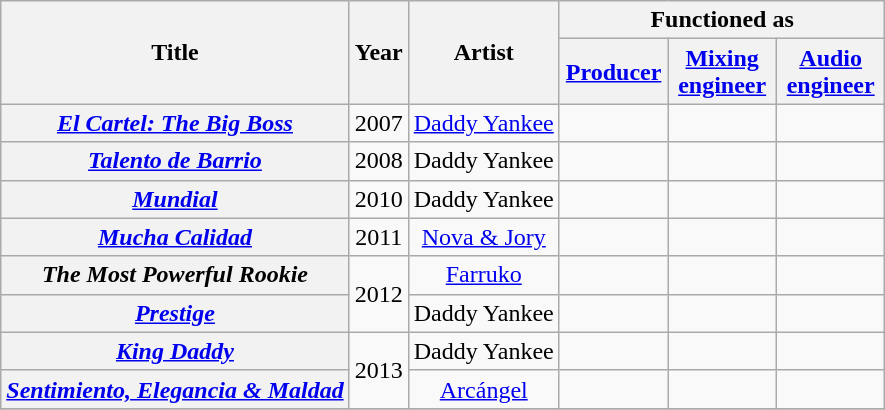<table class="wikitable plainrowheaders" style="text-align:center;">
<tr>
<th rowspan="2">Title</th>
<th rowspan="2">Year</th>
<th rowspan="2">Artist</th>
<th colspan="3">Functioned as</th>
</tr>
<tr>
<th style="width:65px;"><a href='#'>Producer</a></th>
<th style="width:65px;"><a href='#'>Mixing engineer</a></th>
<th style="width:65px;"><a href='#'>Audio engineer</a></th>
</tr>
<tr>
<th scope="row"><em><a href='#'>El Cartel: The Big Boss</a></em></th>
<td>2007</td>
<td><a href='#'>Daddy Yankee</a></td>
<td></td>
<td></td>
<td></td>
</tr>
<tr>
<th scope="row"><em><a href='#'>Talento de Barrio</a></em></th>
<td>2008</td>
<td>Daddy Yankee</td>
<td></td>
<td></td>
<td></td>
</tr>
<tr>
<th scope="row"><em><a href='#'>Mundial</a></em></th>
<td>2010</td>
<td>Daddy Yankee</td>
<td></td>
<td></td>
<td></td>
</tr>
<tr>
<th scope="row"><em><a href='#'>Mucha Calidad</a></em></th>
<td>2011</td>
<td><a href='#'>Nova & Jory</a></td>
<td></td>
<td></td>
<td></td>
</tr>
<tr>
<th scope="row"><em>The Most Powerful Rookie</em></th>
<td rowspan="2">2012</td>
<td><a href='#'>Farruko</a></td>
<td></td>
<td></td>
<td></td>
</tr>
<tr>
<th scope="row"><em><a href='#'>Prestige</a></em></th>
<td>Daddy Yankee</td>
<td></td>
<td></td>
<td></td>
</tr>
<tr>
<th scope="row"><em><a href='#'>King Daddy</a></em></th>
<td rowspan="2">2013</td>
<td>Daddy Yankee</td>
<td></td>
<td></td>
<td></td>
</tr>
<tr>
<th scope="row"><em><a href='#'>Sentimiento, Elegancia & Maldad</a></em></th>
<td><a href='#'>Arcángel</a></td>
<td></td>
<td></td>
<td></td>
</tr>
<tr>
</tr>
</table>
